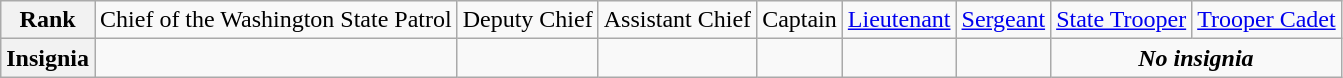<table class="wikitable">
<tr style="text-align:center;">
<th>Rank</th>
<td>Chief of the Washington State Patrol</td>
<td>Deputy Chief</td>
<td>Assistant Chief</td>
<td>Captain</td>
<td><a href='#'>Lieutenant</a></td>
<td><a href='#'>Sergeant</a></td>
<td><a href='#'>State Trooper</a></td>
<td><a href='#'>Trooper Cadet</a></td>
</tr>
<tr style="text-align:center;">
<th>Insignia</th>
<td></td>
<td></td>
<td></td>
<td></td>
<td></td>
<td></td>
<td colspan=2><strong><em>No insignia</em></strong></td>
</tr>
</table>
